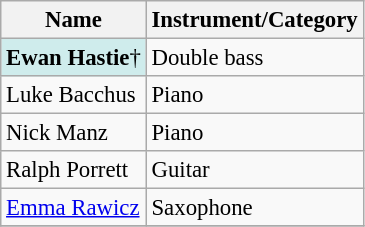<table class="wikitable sortable" style="font-size: 95%">
<tr>
<th>Name</th>
<th>Instrument/Category</th>
</tr>
<tr>
<td bgcolor="#CFECEC"><strong>Ewan Hastie</strong>†</td>
<td>Double bass</td>
</tr>
<tr>
<td>Luke Bacchus</td>
<td>Piano</td>
</tr>
<tr>
<td>Nick Manz</td>
<td>Piano</td>
</tr>
<tr>
<td>Ralph Porrett</td>
<td>Guitar</td>
</tr>
<tr>
<td><a href='#'>Emma Rawicz</a></td>
<td>Saxophone</td>
</tr>
<tr>
</tr>
</table>
